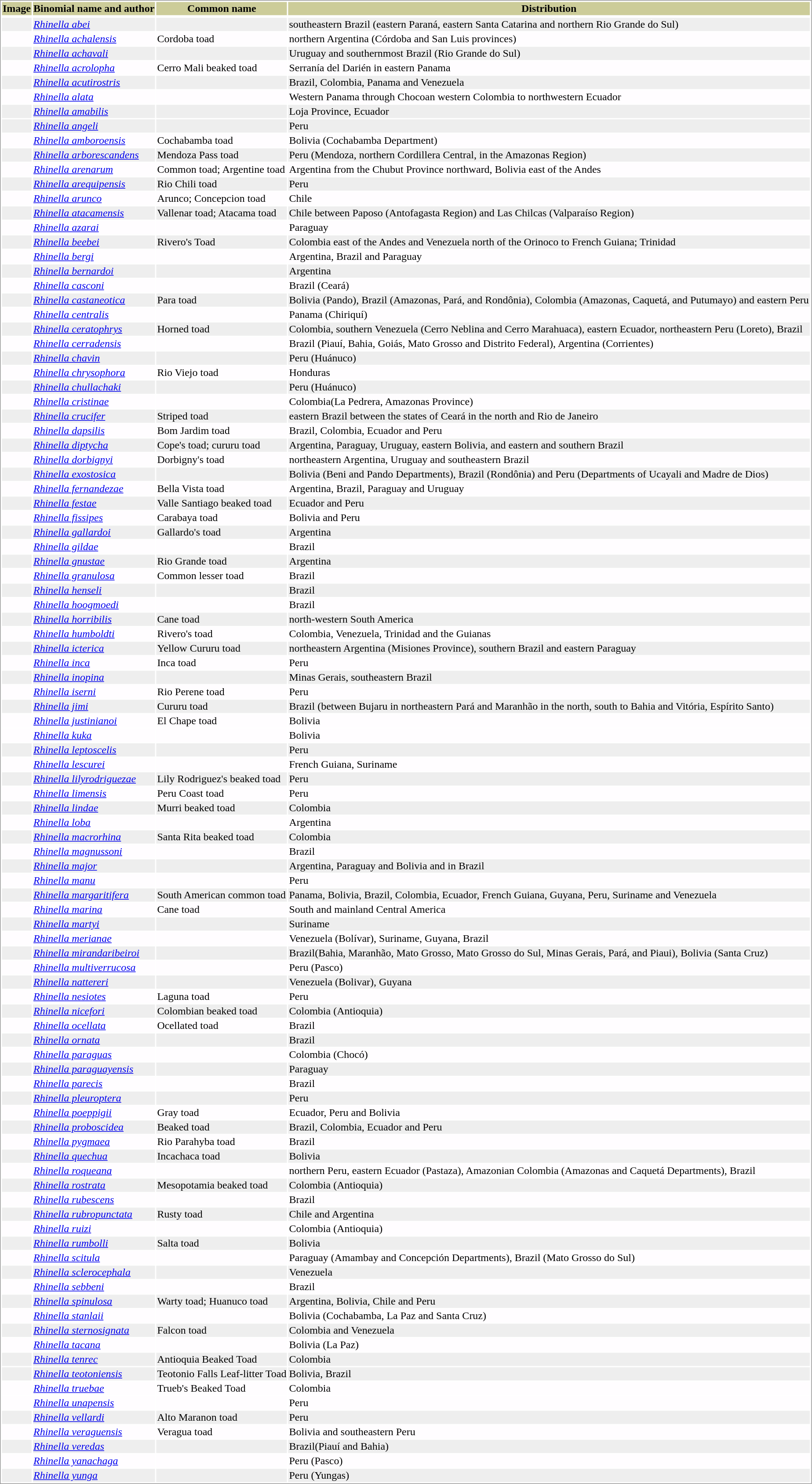<table style="text-align:left; border:1px solid #999999; ">
<tr style="background:#CCCC99; text-align: center; ">
<th>Image</th>
<th>Binomial name and author</th>
<th>Common name</th>
<th>Distribution</th>
</tr>
<tr>
</tr>
<tr style="background:#EEEEEE;">
<td></td>
<td><em><a href='#'>Rhinella abei</a></em> </td>
<td></td>
<td>southeastern Brazil (eastern Paraná, eastern Santa Catarina and northern Rio Grande do Sul)</td>
</tr>
<tr style="background:#FFFDFF;">
<td></td>
<td><em><a href='#'>Rhinella achalensis</a></em> </td>
<td>Cordoba toad</td>
<td>northern Argentina (Córdoba and San Luis provinces)</td>
</tr>
<tr style="background:#EEEEEE;">
<td></td>
<td><em><a href='#'>Rhinella achavali</a></em> </td>
<td></td>
<td>Uruguay and southernmost Brazil (Rio Grande do Sul)</td>
</tr>
<tr style="background:#FFFDFF;">
<td></td>
<td><em><a href='#'>Rhinella acrolopha</a></em> </td>
<td>Cerro Mali beaked toad</td>
<td>Serranía del Darién in eastern Panama</td>
</tr>
<tr style="background:#EEEEEE;">
<td></td>
<td><em><a href='#'>Rhinella acutirostris</a></em> </td>
<td></td>
<td>Brazil, Colombia, Panama and Venezuela</td>
</tr>
<tr style="background:#FFFDFF;">
<td></td>
<td><em><a href='#'>Rhinella alata</a></em> </td>
<td></td>
<td>Western Panama through Chocoan western Colombia to northwestern Ecuador</td>
</tr>
<tr style="background:#EEEEEE;">
<td></td>
<td><em><a href='#'>Rhinella amabilis</a></em> </td>
<td></td>
<td>Loja Province, Ecuador</td>
</tr>
<tr style="background:#EEEEEE;">
<td></td>
<td><em><a href='#'>Rhinella angeli</a></em> </td>
<td></td>
<td>Peru</td>
</tr>
<tr style="background:#FFFDFF;">
<td></td>
<td><em><a href='#'>Rhinella amboroensis</a></em> </td>
<td>Cochabamba toad</td>
<td>Bolivia (Cochabamba Department)</td>
</tr>
<tr style="background:#EEEEEE;">
<td></td>
<td><em><a href='#'>Rhinella arborescandens</a></em> </td>
<td>Mendoza Pass toad</td>
<td>Peru (Mendoza, northern Cordillera Central, in the Amazonas Region)</td>
</tr>
<tr style="background:#FFFDFF;">
<td></td>
<td><em><a href='#'>Rhinella arenarum</a></em> </td>
<td>Common toad; Argentine toad</td>
<td>Argentina from the Chubut Province northward, Bolivia east of the Andes</td>
</tr>
<tr style="background:#EEEEEE;">
<td></td>
<td><em><a href='#'>Rhinella arequipensis</a></em> </td>
<td>Rio Chili toad</td>
<td>Peru</td>
</tr>
<tr style="background:#FFFDFF;">
<td></td>
<td><em><a href='#'>Rhinella arunco</a></em> </td>
<td>Arunco; Concepcion toad</td>
<td>Chile</td>
</tr>
<tr style="background:#EEEEEE;">
<td></td>
<td><em><a href='#'>Rhinella atacamensis</a></em> </td>
<td>Vallenar toad; Atacama toad</td>
<td>Chile between Paposo (Antofagasta Region) and Las Chilcas (Valparaíso Region)</td>
</tr>
<tr style="background:#FFFDFF;">
<td></td>
<td><em><a href='#'>Rhinella azarai</a></em> </td>
<td></td>
<td>Paraguay</td>
</tr>
<tr style="background:#EEEEEE;">
<td></td>
<td><em><a href='#'>Rhinella beebei</a></em> </td>
<td>Rivero's Toad</td>
<td>Colombia east of the Andes and Venezuela north of the Orinoco to French Guiana; Trinidad</td>
</tr>
<tr style="background:#FFFDFF;">
<td></td>
<td><em><a href='#'>Rhinella bergi</a></em> </td>
<td></td>
<td>Argentina, Brazil and Paraguay</td>
</tr>
<tr style="background:#EEEEEE;">
<td></td>
<td><em><a href='#'>Rhinella bernardoi</a></em> </td>
<td></td>
<td>Argentina</td>
</tr>
<tr style="background:#FFFDFF;">
<td></td>
<td><em><a href='#'>Rhinella casconi</a></em> </td>
<td></td>
<td>Brazil (Ceará)</td>
</tr>
<tr style="background:#EEEEEE;">
<td></td>
<td><em><a href='#'>Rhinella castaneotica</a></em> </td>
<td>Para toad</td>
<td>Bolivia (Pando), Brazil (Amazonas, Pará, and Rondônia), Colombia (Amazonas, Caquetá, and Putumayo) and eastern Peru</td>
</tr>
<tr style="background:#FFFDFF;">
<td></td>
<td><em><a href='#'>Rhinella centralis</a></em> </td>
<td></td>
<td>Panama (Chiriquí)</td>
</tr>
<tr style="background:#EEEEEE;">
<td></td>
<td><em><a href='#'>Rhinella ceratophrys</a></em> </td>
<td>Horned toad</td>
<td>Colombia, southern Venezuela (Cerro Neblina and Cerro Marahuaca), eastern Ecuador, northeastern Peru (Loreto), Brazil</td>
</tr>
<tr style="background:#FFFDFF;">
<td></td>
<td><em><a href='#'>Rhinella cerradensis</a></em> </td>
<td></td>
<td>Brazil (Piauí, Bahia, Goiás, Mato Grosso and Distrito Federal), Argentina (Corrientes)</td>
</tr>
<tr style="background:#EEEEEE;">
<td></td>
<td><em><a href='#'>Rhinella chavin</a></em> </td>
<td></td>
<td>Peru (Huánuco)</td>
</tr>
<tr style="background:#FFFDFF;">
<td></td>
<td><em><a href='#'>Rhinella chrysophora</a></em> </td>
<td>Rio Viejo toad</td>
<td>Honduras</td>
</tr>
<tr style="background:#EEEEEE;">
<td></td>
<td><em><a href='#'>Rhinella chullachaki</a></em> </td>
<td></td>
<td>Peru (Huánuco)</td>
</tr>
<tr style="background:#FFFDFF;">
<td></td>
<td><em><a href='#'>Rhinella cristinae</a></em> </td>
<td></td>
<td>Colombia(La Pedrera, Amazonas Province)</td>
</tr>
<tr style="background:#EEEEEE;">
<td></td>
<td><em><a href='#'>Rhinella crucifer</a></em> </td>
<td>Striped toad</td>
<td>eastern Brazil between the states of Ceará in the north and Rio de Janeiro</td>
</tr>
<tr style="background:#FFFDFF;">
<td></td>
<td><em><a href='#'>Rhinella dapsilis</a></em> </td>
<td>Bom Jardim toad</td>
<td>Brazil, Colombia, Ecuador and Peru</td>
</tr>
<tr style="background:#EEEEEE;">
<td></td>
<td><em><a href='#'>Rhinella diptycha</a></em> </td>
<td>Cope's toad; cururu toad</td>
<td>Argentina, Paraguay, Uruguay, eastern Bolivia, and eastern and southern Brazil</td>
</tr>
<tr style="background:#FFFDFF;">
<td></td>
<td><em><a href='#'>Rhinella dorbignyi</a></em> </td>
<td>Dorbigny's toad</td>
<td>northeastern Argentina, Uruguay and southeastern Brazil</td>
</tr>
<tr style="background:#EEEEEE;">
<td></td>
<td><em><a href='#'>Rhinella exostosica</a></em> </td>
<td></td>
<td>Bolivia (Beni and Pando Departments), Brazil (Rondônia) and Peru (Departments of Ucayali and Madre de Dios)</td>
</tr>
<tr style="background:#FFFDFF;">
<td></td>
<td><em><a href='#'>Rhinella fernandezae</a></em> </td>
<td>Bella Vista toad</td>
<td>Argentina, Brazil, Paraguay and Uruguay</td>
</tr>
<tr style="background:#EEEEEE;">
<td></td>
<td><em><a href='#'>Rhinella festae</a></em> </td>
<td>Valle Santiago beaked toad</td>
<td>Ecuador and Peru</td>
</tr>
<tr style="background:#FFFDFF;">
<td></td>
<td><em><a href='#'>Rhinella fissipes</a></em> </td>
<td>Carabaya toad</td>
<td>Bolivia and Peru</td>
</tr>
<tr style="background:#EEEEEE;">
<td></td>
<td><em><a href='#'>Rhinella gallardoi</a></em> </td>
<td>Gallardo's toad</td>
<td>Argentina</td>
</tr>
<tr style="background:#FFFDFF;">
<td></td>
<td><em><a href='#'>Rhinella gildae</a></em> </td>
<td></td>
<td>Brazil</td>
</tr>
<tr style="background:#EEEEEE;">
<td></td>
<td><em><a href='#'>Rhinella gnustae</a></em> </td>
<td>Rio Grande toad</td>
<td>Argentina</td>
</tr>
<tr style="background:#FFFDFF;">
<td></td>
<td><em><a href='#'>Rhinella granulosa</a></em> </td>
<td>Common lesser toad</td>
<td>Brazil</td>
</tr>
<tr style="background:#EEEEEE;">
<td></td>
<td><em><a href='#'>Rhinella henseli</a></em> </td>
<td></td>
<td>Brazil</td>
</tr>
<tr style="background:#FFFDFF;">
<td></td>
<td><em><a href='#'>Rhinella hoogmoedi</a></em> </td>
<td></td>
<td>Brazil</td>
</tr>
<tr style="background:#EEEEEE;">
<td></td>
<td><em><a href='#'>Rhinella horribilis</a></em> </td>
<td>Cane toad</td>
<td>north-western South America</td>
</tr>
<tr style="background:#FFFDFF;">
<td></td>
<td><em><a href='#'>Rhinella humboldti</a></em> </td>
<td>Rivero's toad</td>
<td>Colombia, Venezuela, Trinidad and the Guianas</td>
</tr>
<tr style="background:#EEEEEE;">
<td></td>
<td><em><a href='#'>Rhinella icterica</a></em> </td>
<td>Yellow Cururu toad</td>
<td>northeastern Argentina (Misiones Province), southern Brazil and eastern Paraguay</td>
</tr>
<tr style="background:#FFFDFF;">
<td></td>
<td><em><a href='#'>Rhinella inca</a></em> </td>
<td>Inca toad</td>
<td>Peru</td>
</tr>
<tr style="background:#EEEEEE;">
<td></td>
<td><em><a href='#'>Rhinella inopina</a></em> </td>
<td></td>
<td>Minas Gerais, southeastern Brazil</td>
</tr>
<tr style="background:#FFFDFF;">
<td></td>
<td><em><a href='#'>Rhinella iserni</a></em> </td>
<td>Rio Perene toad</td>
<td>Peru</td>
</tr>
<tr style="background:#EEEEEE;">
<td></td>
<td><em><a href='#'>Rhinella jimi</a></em> </td>
<td>Cururu toad</td>
<td>Brazil (between Bujaru in northeastern Pará and Maranhão in the north, south to Bahia and Vitória, Espírito Santo)</td>
</tr>
<tr style="background:#FFFDFF;">
<td></td>
<td><em><a href='#'>Rhinella justinianoi</a></em> </td>
<td>El Chape toad</td>
<td>Bolivia</td>
</tr>
<tr style="background:#FFFDFF;">
<td></td>
<td><em><a href='#'>Rhinella kuka</a></em> </td>
<td></td>
<td>Bolivia</td>
</tr>
<tr style="background:#EEEEEE;">
<td></td>
<td><em><a href='#'>Rhinella leptoscelis</a></em> </td>
<td></td>
<td>Peru</td>
</tr>
<tr style="background:#FFFDFF;">
<td></td>
<td><em><a href='#'>Rhinella lescurei</a></em> </td>
<td></td>
<td>French Guiana, Suriname</td>
</tr>
<tr style="background:#EEEEEE;">
<td></td>
<td><em><a href='#'>Rhinella lilyrodriguezae</a></em> </td>
<td>Lily Rodriguez's beaked toad</td>
<td>Peru</td>
</tr>
<tr style="background:#FFFDFF;">
<td></td>
<td><em><a href='#'>Rhinella limensis</a></em> </td>
<td>Peru Coast toad</td>
<td>Peru</td>
</tr>
<tr style="background:#EEEEEE;">
<td></td>
<td><em><a href='#'>Rhinella lindae</a></em> </td>
<td>Murri beaked toad</td>
<td>Colombia</td>
</tr>
<tr style="background:#FFFDFF;">
<td></td>
<td><em><a href='#'>Rhinella loba</a></em> </td>
<td></td>
<td>Argentina</td>
</tr>
<tr style="background:#EEEEEE;">
<td></td>
<td><em><a href='#'>Rhinella macrorhina</a></em> </td>
<td>Santa Rita beaked toad</td>
<td>Colombia</td>
</tr>
<tr style="background:#FFFDFF;">
<td></td>
<td><em><a href='#'>Rhinella magnussoni</a></em> </td>
<td></td>
<td>Brazil</td>
</tr>
<tr style="background:#EEEEEE;">
<td></td>
<td><em><a href='#'>Rhinella major</a></em> </td>
<td></td>
<td>Argentina, Paraguay and Bolivia and in Brazil</td>
</tr>
<tr style="background:#FFFDFF;">
<td></td>
<td><em><a href='#'>Rhinella manu</a></em> </td>
<td></td>
<td>Peru</td>
</tr>
<tr style="background:#EEEEEE;">
<td></td>
<td><em><a href='#'>Rhinella margaritifera</a></em> </td>
<td>South American common toad</td>
<td>Panama, Bolivia, Brazil, Colombia, Ecuador, French Guiana, Guyana, Peru, Suriname and Venezuela</td>
</tr>
<tr style="background:#FFFDFF;">
<td></td>
<td><em><a href='#'>Rhinella marina</a></em> </td>
<td>Cane toad</td>
<td>South and mainland Central America</td>
</tr>
<tr style="background:#EEEEEE;">
<td></td>
<td><em><a href='#'>Rhinella martyi</a></em> </td>
<td></td>
<td>Suriname</td>
</tr>
<tr style="background:#FFFDFF;">
<td></td>
<td><em><a href='#'>Rhinella merianae</a></em> </td>
<td></td>
<td>Venezuela (Bolívar), Suriname, Guyana, Brazil</td>
</tr>
<tr style="background:#EEEEEE;">
<td></td>
<td><em><a href='#'>Rhinella mirandaribeiroi</a></em> </td>
<td></td>
<td>Brazil(Bahia, Maranhão, Mato Grosso, Mato Grosso do Sul, Minas Gerais, Pará, and Piaui), Bolivia (Santa Cruz)</td>
</tr>
<tr style="background:#FFFDFF;">
<td></td>
<td><em><a href='#'>Rhinella multiverrucosa</a></em> </td>
<td></td>
<td>Peru (Pasco)</td>
</tr>
<tr style="background:#EEEEEE;">
<td></td>
<td><em><a href='#'>Rhinella nattereri</a></em> </td>
<td></td>
<td>Venezuela (Bolivar), Guyana</td>
</tr>
<tr style="background:#FFFDFF;">
<td></td>
<td><em><a href='#'>Rhinella nesiotes</a></em> </td>
<td>Laguna toad</td>
<td>Peru</td>
</tr>
<tr style="background:#EEEEEE;">
<td></td>
<td><em><a href='#'>Rhinella nicefori</a></em> </td>
<td>Colombian beaked toad</td>
<td>Colombia (Antioquia)</td>
</tr>
<tr style="background:#FFFDFF;">
<td></td>
<td><em><a href='#'>Rhinella ocellata</a></em> </td>
<td>Ocellated toad</td>
<td>Brazil</td>
</tr>
<tr style="background:#EEEEEE;">
<td></td>
<td><em><a href='#'>Rhinella ornata</a></em> </td>
<td></td>
<td>Brazil</td>
</tr>
<tr style="background:#FFFDFF;">
<td></td>
<td><em><a href='#'>Rhinella paraguas</a></em> </td>
<td></td>
<td>Colombia (Chocó)</td>
</tr>
<tr style="background:#EEEEEE;">
<td></td>
<td><em><a href='#'>Rhinella paraguayensis</a></em> </td>
<td></td>
<td>Paraguay</td>
</tr>
<tr style="background:#FFFDFF;">
<td></td>
<td><em><a href='#'>Rhinella parecis</a></em> </td>
<td></td>
<td>Brazil</td>
</tr>
<tr style="background:#EEEEEE;">
<td></td>
<td><em><a href='#'>Rhinella pleuroptera</a></em> </td>
<td></td>
<td>Peru</td>
</tr>
<tr style="background:#FFFDFF;">
<td></td>
<td><em><a href='#'>Rhinella poeppigii</a></em> </td>
<td>Gray toad</td>
<td>Ecuador, Peru and Bolivia</td>
</tr>
<tr style="background:#EEEEEE;">
<td></td>
<td><em><a href='#'>Rhinella proboscidea</a></em> </td>
<td>Beaked toad</td>
<td>Brazil, Colombia, Ecuador and Peru</td>
</tr>
<tr style="background:#FFFDFF;">
<td></td>
<td><em><a href='#'>Rhinella pygmaea</a></em> </td>
<td>Rio Parahyba toad</td>
<td>Brazil</td>
</tr>
<tr style="background:#EEEEEE;">
<td></td>
<td><em><a href='#'>Rhinella quechua</a></em> </td>
<td>Incachaca toad</td>
<td>Bolivia</td>
</tr>
<tr style="background:#FFFDFF;">
<td></td>
<td><em><a href='#'>Rhinella roqueana</a></em> </td>
<td></td>
<td>northern Peru, eastern Ecuador (Pastaza), Amazonian Colombia (Amazonas and Caquetá Departments), Brazil</td>
</tr>
<tr style="background:#EEEEEE;">
<td></td>
<td><em><a href='#'>Rhinella rostrata</a></em> </td>
<td>Mesopotamia beaked toad</td>
<td>Colombia (Antioquia)</td>
</tr>
<tr style="background:#FFFDFF;">
<td></td>
<td><em><a href='#'>Rhinella rubescens</a></em> </td>
<td></td>
<td>Brazil</td>
</tr>
<tr style="background:#EEEEEE;">
<td></td>
<td><em><a href='#'>Rhinella rubropunctata</a></em> </td>
<td>Rusty toad</td>
<td>Chile and Argentina</td>
</tr>
<tr style="background:#FFFDFF;">
<td></td>
<td><em><a href='#'>Rhinella ruizi</a></em> </td>
<td></td>
<td>Colombia (Antioquia)</td>
</tr>
<tr style="background:#EEEEEE;">
<td></td>
<td><em><a href='#'>Rhinella rumbolli</a></em> </td>
<td>Salta toad</td>
<td>Bolivia</td>
</tr>
<tr style="background:#FFFDFF;">
<td></td>
<td><em><a href='#'>Rhinella scitula</a></em> </td>
<td></td>
<td>Paraguay (Amambay and Concepción Departments), Brazil (Mato Grosso do Sul)</td>
</tr>
<tr style="background:#EEEEEE;">
<td></td>
<td><em><a href='#'>Rhinella sclerocephala</a></em> </td>
<td></td>
<td>Venezuela</td>
</tr>
<tr style="background:#FFFDFF;">
<td></td>
<td><em><a href='#'>Rhinella sebbeni</a></em> </td>
<td></td>
<td>Brazil</td>
</tr>
<tr style="background:#EEEEEE;">
<td></td>
<td><em><a href='#'>Rhinella spinulosa</a></em> </td>
<td>Warty toad; Huanuco toad</td>
<td>Argentina, Bolivia, Chile and Peru</td>
</tr>
<tr style="background:#FFFDFF;">
<td></td>
<td><em><a href='#'>Rhinella stanlaii</a></em> </td>
<td></td>
<td>Bolivia (Cochabamba, La Paz and Santa Cruz)</td>
</tr>
<tr style="background:#EEEEEE;">
<td></td>
<td><em><a href='#'>Rhinella sternosignata</a></em> </td>
<td>Falcon toad</td>
<td>Colombia and Venezuela</td>
</tr>
<tr style="background:#FFFDFF;">
<td></td>
<td><em><a href='#'>Rhinella tacana</a></em> </td>
<td></td>
<td>Bolivia (La Paz)</td>
</tr>
<tr style="background:#EEEEEE;">
<td></td>
<td><em><a href='#'>Rhinella tenrec</a></em> </td>
<td>Antioquia Beaked Toad</td>
<td>Colombia</td>
</tr>
<tr style="background:#EEEEEE;">
<td></td>
<td><em><a href='#'>Rhinella teotoniensis</a></em> </td>
<td>Teotonio Falls Leaf-litter Toad</td>
<td>Bolivia, Brazil</td>
</tr>
<tr style="background:#FFFDFF;">
<td></td>
<td><em><a href='#'>Rhinella truebae</a></em> </td>
<td>Trueb's Beaked Toad</td>
<td>Colombia</td>
</tr>
<tr style="background:#FFFDFF;">
<td></td>
<td><em><a href='#'>Rhinella unapensis</a></em> </td>
<td></td>
<td>Peru</td>
</tr>
<tr style="background:#EEEEEE;">
<td></td>
<td><em><a href='#'>Rhinella vellardi</a></em> </td>
<td>Alto Maranon toad</td>
<td>Peru</td>
</tr>
<tr style="background:#FFFDFF;">
<td></td>
<td><em><a href='#'>Rhinella veraguensis</a></em> </td>
<td>Veragua toad</td>
<td>Bolivia and southeastern Peru</td>
</tr>
<tr style="background:#EEEEEE;">
<td></td>
<td><em><a href='#'>Rhinella veredas</a></em> </td>
<td></td>
<td>Brazil(Piauí and Bahia)</td>
</tr>
<tr style="background:#FFFDFF;">
<td></td>
<td><em><a href='#'>Rhinella yanachaga</a></em> </td>
<td></td>
<td>Peru (Pasco)</td>
</tr>
<tr style="background:#EEEEEE;">
<td></td>
<td><em><a href='#'>Rhinella yunga</a></em> </td>
<td></td>
<td>Peru (Yungas)</td>
</tr>
</table>
